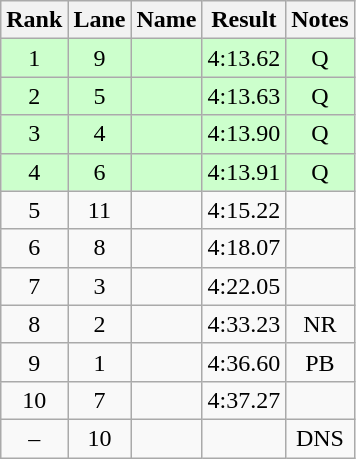<table class="wikitable" style="text-align:center">
<tr>
<th>Rank</th>
<th>Lane</th>
<th>Name</th>
<th>Result</th>
<th>Notes</th>
</tr>
<tr bgcolor=ccffcc>
<td>1</td>
<td>9</td>
<td align="left"></td>
<td>4:13.62</td>
<td>Q</td>
</tr>
<tr bgcolor=ccffcc>
<td>2</td>
<td>5</td>
<td align="left"></td>
<td>4:13.63</td>
<td>Q</td>
</tr>
<tr bgcolor=ccffcc>
<td>3</td>
<td>4</td>
<td align="left"></td>
<td>4:13.90</td>
<td>Q</td>
</tr>
<tr bgcolor=ccffcc>
<td>4</td>
<td>6</td>
<td align="left"></td>
<td>4:13.91</td>
<td>Q</td>
</tr>
<tr>
<td>5</td>
<td>11</td>
<td align="left"></td>
<td>4:15.22</td>
<td></td>
</tr>
<tr>
<td>6</td>
<td>8</td>
<td align="left"></td>
<td>4:18.07</td>
<td></td>
</tr>
<tr>
<td>7</td>
<td>3</td>
<td align="left"></td>
<td>4:22.05</td>
<td></td>
</tr>
<tr>
<td>8</td>
<td>2</td>
<td align="left"></td>
<td>4:33.23</td>
<td>NR</td>
</tr>
<tr>
<td>9</td>
<td>1</td>
<td align="left"></td>
<td>4:36.60</td>
<td>PB</td>
</tr>
<tr>
<td>10</td>
<td>7</td>
<td align="left"></td>
<td>4:37.27</td>
<td></td>
</tr>
<tr>
<td>–</td>
<td>10</td>
<td align="left"></td>
<td></td>
<td>DNS</td>
</tr>
</table>
